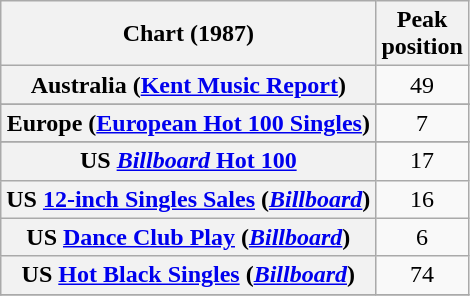<table class="wikitable sortable plainrowheaders" style="text-align:center">
<tr>
<th>Chart (1987)</th>
<th>Peak<br>position</th>
</tr>
<tr>
<th scope="row">Australia (<a href='#'>Kent Music Report</a>)</th>
<td>49</td>
</tr>
<tr>
</tr>
<tr>
</tr>
<tr>
</tr>
<tr>
<th scope="row">Europe (<a href='#'>European Hot 100 Singles</a>)</th>
<td>7</td>
</tr>
<tr>
</tr>
<tr>
</tr>
<tr>
</tr>
<tr>
</tr>
<tr>
</tr>
<tr>
</tr>
<tr>
</tr>
<tr>
</tr>
<tr>
<th scope="row">US <a href='#'><em>Billboard</em> Hot 100</a></th>
<td>17</td>
</tr>
<tr>
<th scope="row">US <a href='#'>12-inch Singles Sales</a> (<em><a href='#'>Billboard</a></em>)</th>
<td>16</td>
</tr>
<tr>
<th scope="row">US <a href='#'>Dance Club Play</a> (<em><a href='#'>Billboard</a></em>)</th>
<td>6</td>
</tr>
<tr>
<th scope="row">US <a href='#'>Hot Black Singles</a> (<em><a href='#'>Billboard</a></em>)</th>
<td>74</td>
</tr>
<tr>
</tr>
</table>
